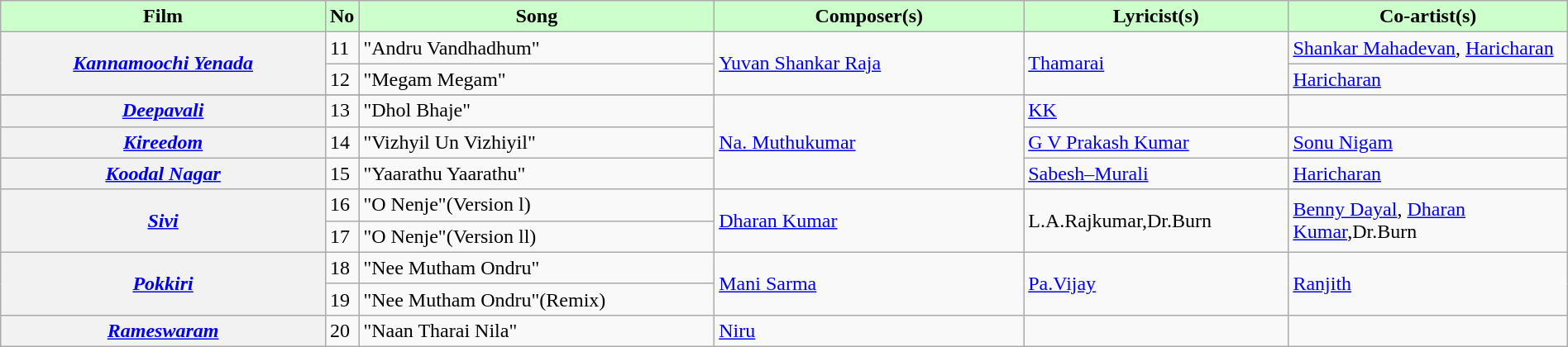<table class="wikitable plainrowheaders" width="100%" textcolor:#000;">
<tr style="background:#cfc; text-align:center;">
<td scope="col" width=21%><strong>Film</strong></td>
<td><strong>No</strong></td>
<td scope="col" width=23%><strong>Song</strong></td>
<td scope="col" width=20%><strong>Composer(s)</strong></td>
<td scope="col" width=17%><strong>Lyricist(s)</strong></td>
<td scope="col" width=18%><strong>Co-artist(s)</strong></td>
</tr>
<tr>
<th rowspan="2"><em><a href='#'>Kannamoochi Yenada</a></em></th>
<td>11</td>
<td>"Andru Vandhadhum"</td>
<td rowspan="3"><a href='#'>Yuvan Shankar Raja</a></td>
<td rowspan="2"><a href='#'>Thamarai</a></td>
<td><a href='#'>Shankar Mahadevan</a>, <a href='#'>Haricharan</a></td>
</tr>
<tr>
<td>12</td>
<td>"Megam Megam"</td>
<td><a href='#'>Haricharan</a></td>
</tr>
<tr>
</tr>
<tr>
<th><em><a href='#'>Deepavali</a></em></th>
<td>13</td>
<td>"Dhol Bhaje"</td>
<td rowspan="3"><a href='#'>Na. Muthukumar</a></td>
<td><a href='#'>KK</a></td>
</tr>
<tr>
<th><a href='#'><em>Kireedom</em></a></th>
<td>14</td>
<td>"Vizhyil Un Vizhiyil"</td>
<td><a href='#'>G V Prakash Kumar</a></td>
<td><a href='#'>Sonu Nigam</a></td>
</tr>
<tr>
<th><em><a href='#'>Koodal Nagar</a></em></th>
<td>15</td>
<td>"Yaarathu Yaarathu"</td>
<td><a href='#'>Sabesh–Murali</a></td>
<td><a href='#'>Haricharan</a></td>
</tr>
<tr>
<th rowspan="2"><em><a href='#'>Sivi</a></em></th>
<td>16</td>
<td>"O Nenje"(Version l)</td>
<td rowspan="2"><a href='#'>Dharan Kumar</a></td>
<td rowspan="2">L.A.Rajkumar,Dr.Burn</td>
<td rowspan="2"><a href='#'>Benny Dayal</a>, <a href='#'>Dharan Kumar</a>,Dr.Burn</td>
</tr>
<tr>
<td>17</td>
<td>"O Nenje"(Version ll)</td>
</tr>
<tr>
<th rowspan="2"><em><a href='#'>Pokkiri</a></em></th>
<td>18</td>
<td>"Nee Mutham Ondru"</td>
<td rowspan="2"><a href='#'>Mani Sarma</a></td>
<td rowspan="2"><a href='#'>Pa.Vijay</a></td>
<td rowspan="2"><a href='#'>Ranjith</a></td>
</tr>
<tr>
<td>19</td>
<td>"Nee Mutham Ondru"(Remix)</td>
</tr>
<tr>
<th><a href='#'><em>Rameswaram</em></a></th>
<td>20</td>
<td>"Naan Tharai Nila"</td>
<td><a href='#'>Niru</a></td>
<td></td>
<td></td>
</tr>
</table>
